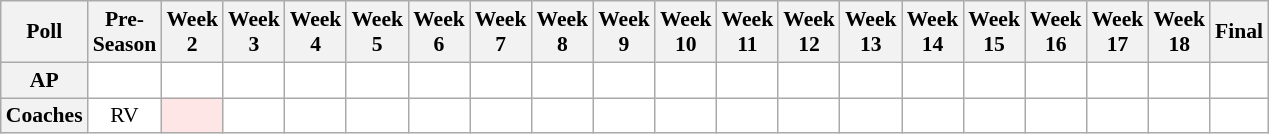<table class="wikitable" style="white-space:nowrap;font-size:90%">
<tr>
<th>Poll</th>
<th>Pre-<br>Season</th>
<th>Week<br>2</th>
<th>Week<br>3</th>
<th>Week<br>4</th>
<th>Week<br>5</th>
<th>Week<br>6</th>
<th>Week<br>7</th>
<th>Week<br>8</th>
<th>Week<br>9</th>
<th>Week<br>10</th>
<th>Week<br>11</th>
<th>Week<br>12</th>
<th>Week<br>13</th>
<th>Week<br>14</th>
<th>Week<br>15</th>
<th>Week<br>16</th>
<th>Week<br>17</th>
<th>Week<br>18</th>
<th>Final</th>
</tr>
<tr style="text-align:center;">
<th>AP</th>
<td style="background:#FFF;"></td>
<td style="background:#FFF;"></td>
<td style="background:#FFF;"></td>
<td style="background:#FFF;"></td>
<td style="background:#FFF;"></td>
<td style="background:#FFF;"></td>
<td style="background:#FFF;"></td>
<td style="background:#FFF;"></td>
<td style="background:#FFF;"></td>
<td style="background:#FFF;"></td>
<td style="background:#FFF;"></td>
<td style="background:#FFF;"></td>
<td style="background:#FFF;"></td>
<td style="background:#FFF;"></td>
<td style="background:#FFF;"></td>
<td style="background:#FFF;"></td>
<td style="background:#FFF;"></td>
<td style="background:#FFF;"></td>
<td style="background:#FFF;"></td>
</tr>
<tr style="text-align:center;">
<th>Coaches</th>
<td style="background:#FFF;">RV</td>
<td style="background:#FFE6E6;"></td>
<td style="background:#FFF;"></td>
<td style="background:#FFF;"></td>
<td style="background:#FFF;"></td>
<td style="background:#FFF;"></td>
<td style="background:#FFF;"></td>
<td style="background:#FFF;"></td>
<td style="background:#FFF;"></td>
<td style="background:#FFF;"></td>
<td style="background:#FFF;"></td>
<td style="background:#FFF;"></td>
<td style="background:#FFF;"></td>
<td style="background:#FFF;"></td>
<td style="background:#FFF;"></td>
<td style="background:#FFF;"></td>
<td style="background:#FFF;"></td>
<td style="background:#FFF;"></td>
<td style="background:#FFF;"></td>
</tr>
</table>
